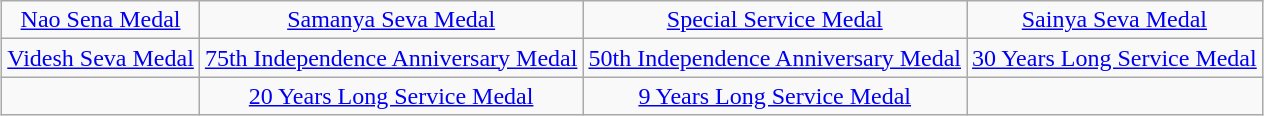<table class="wikitable" style="margin:1em auto; text-align:center;">
<tr>
<td><a href='#'>Nao Sena Medal</a></td>
<td><a href='#'>Samanya Seva Medal</a></td>
<td><a href='#'>Special Service Medal</a></td>
<td><a href='#'>Sainya Seva Medal</a></td>
</tr>
<tr>
<td><a href='#'>Videsh Seva Medal</a></td>
<td><a href='#'>75th Independence Anniversary Medal</a></td>
<td><a href='#'>50th Independence Anniversary Medal</a></td>
<td><a href='#'>30 Years Long Service Medal</a></td>
</tr>
<tr>
<td></td>
<td><a href='#'>20 Years Long Service Medal</a></td>
<td><a href='#'>9 Years Long Service Medal</a></td>
<td></td>
</tr>
</table>
